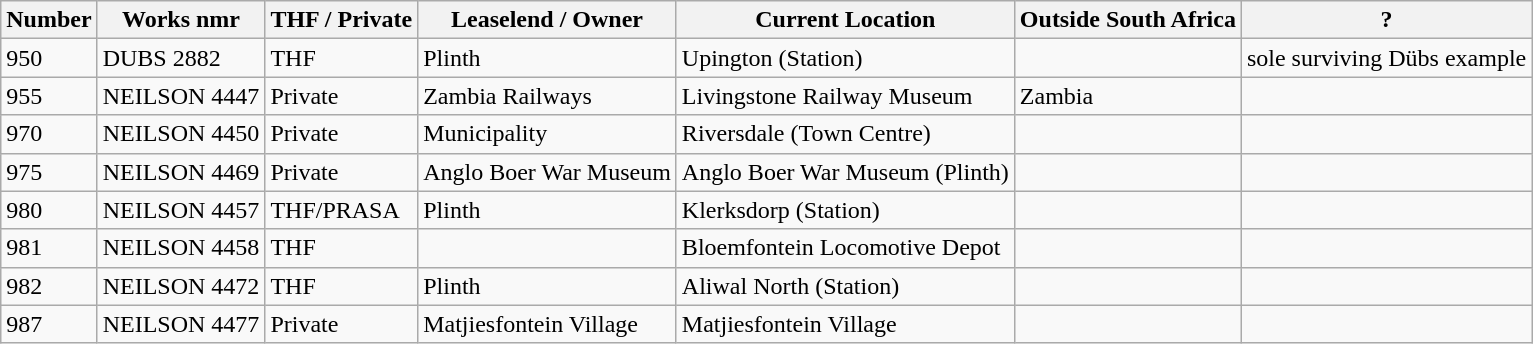<table class="wikitable">
<tr>
<th>Number</th>
<th>Works nmr</th>
<th>THF / Private</th>
<th>Leaselend / Owner</th>
<th>Current Location</th>
<th>Outside South Africa</th>
<th>?</th>
</tr>
<tr>
<td>950</td>
<td>DUBS 2882</td>
<td>THF</td>
<td>Plinth</td>
<td>Upington (Station)</td>
<td></td>
<td>sole surviving Dübs example</td>
</tr>
<tr>
<td>955</td>
<td>NEILSON 4447</td>
<td>Private</td>
<td>Zambia Railways</td>
<td>Livingstone Railway Museum</td>
<td>Zambia</td>
<td></td>
</tr>
<tr>
<td>970</td>
<td>NEILSON 4450</td>
<td>Private</td>
<td>Municipality</td>
<td>Riversdale (Town Centre)</td>
<td></td>
<td></td>
</tr>
<tr>
<td>975</td>
<td>NEILSON 4469</td>
<td>Private</td>
<td>Anglo Boer War Museum</td>
<td>Anglo Boer War Museum (Plinth)</td>
<td></td>
<td></td>
</tr>
<tr>
<td>980</td>
<td>NEILSON 4457</td>
<td>THF/PRASA</td>
<td>Plinth</td>
<td>Klerksdorp (Station)</td>
<td></td>
<td></td>
</tr>
<tr>
<td>981</td>
<td>NEILSON 4458</td>
<td>THF</td>
<td></td>
<td>Bloemfontein Locomotive Depot</td>
<td></td>
<td></td>
</tr>
<tr>
<td>982</td>
<td>NEILSON 4472</td>
<td>THF</td>
<td>Plinth</td>
<td>Aliwal North (Station)</td>
<td></td>
<td></td>
</tr>
<tr>
<td>987</td>
<td>NEILSON 4477</td>
<td>Private</td>
<td>Matjiesfontein Village</td>
<td>Matjiesfontein Village</td>
<td></td>
<td></td>
</tr>
</table>
